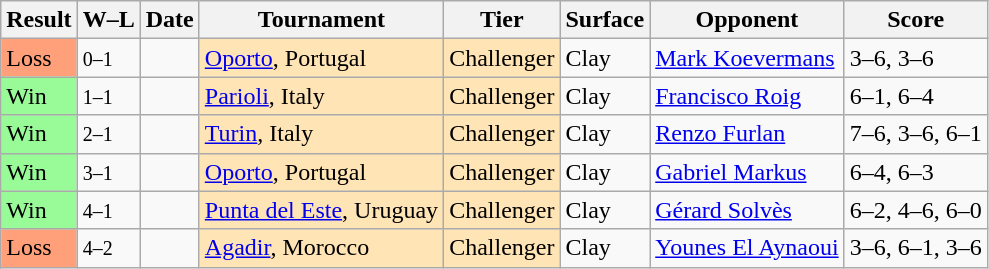<table class="sortable wikitable">
<tr>
<th>Result</th>
<th class="unsortable">W–L</th>
<th>Date</th>
<th>Tournament</th>
<th>Tier</th>
<th>Surface</th>
<th>Opponent</th>
<th class="unsortable">Score</th>
</tr>
<tr>
<td style="background:#ffa07a;">Loss</td>
<td><small>0–1</small></td>
<td></td>
<td style="background:moccasin;"><a href='#'>Oporto</a>, Portugal</td>
<td style="background:moccasin;">Challenger</td>
<td>Clay</td>
<td> <a href='#'>Mark Koevermans</a></td>
<td>3–6, 3–6</td>
</tr>
<tr>
<td style="background:#98fb98;">Win</td>
<td><small>1–1</small></td>
<td></td>
<td style="background:moccasin;"><a href='#'>Parioli</a>, Italy</td>
<td style="background:moccasin;">Challenger</td>
<td>Clay</td>
<td> <a href='#'>Francisco Roig</a></td>
<td>6–1, 6–4</td>
</tr>
<tr>
<td style="background:#98fb98;">Win</td>
<td><small>2–1</small></td>
<td></td>
<td style="background:moccasin;"><a href='#'>Turin</a>, Italy</td>
<td style="background:moccasin;">Challenger</td>
<td>Clay</td>
<td> <a href='#'>Renzo Furlan</a></td>
<td>7–6, 3–6, 6–1</td>
</tr>
<tr>
<td style="background:#98fb98;">Win</td>
<td><small>3–1</small></td>
<td></td>
<td style="background:moccasin;"><a href='#'>Oporto</a>, Portugal</td>
<td style="background:moccasin;">Challenger</td>
<td>Clay</td>
<td> <a href='#'>Gabriel Markus</a></td>
<td>6–4, 6–3</td>
</tr>
<tr>
<td style="background:#98fb98;">Win</td>
<td><small>4–1</small></td>
<td></td>
<td style="background:moccasin;"><a href='#'>Punta del Este</a>, Uruguay</td>
<td style="background:moccasin;">Challenger</td>
<td>Clay</td>
<td> <a href='#'>Gérard Solvès</a></td>
<td>6–2, 4–6, 6–0</td>
</tr>
<tr>
<td style="background:#ffa07a;">Loss</td>
<td><small>4–2</small></td>
<td></td>
<td style="background:moccasin;"><a href='#'>Agadir</a>, Morocco</td>
<td style="background:moccasin;">Challenger</td>
<td>Clay</td>
<td> <a href='#'>Younes El Aynaoui</a></td>
<td>3–6, 6–1, 3–6</td>
</tr>
</table>
